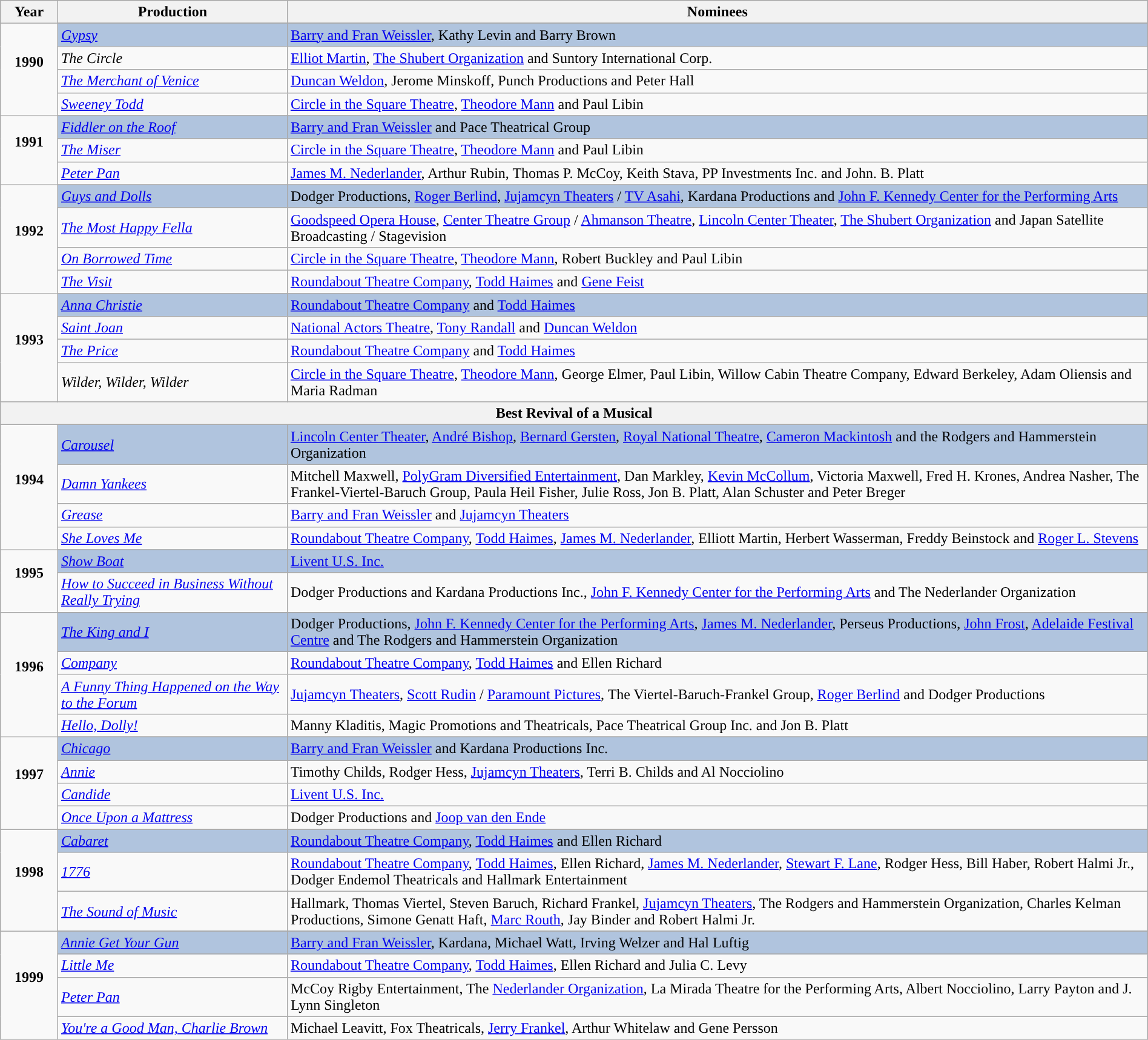<table class="wikitable" style="width:100%;">
<tr style="background:#bebebe;">
<th style="width:5%;">Year</th>
<th style="width:20%;">Production</th>
<th style="width:75%;">Nominees</th>
</tr>
<tr>
<td rowspan="5" align="center"><strong>1990</strong><br><br></td>
</tr>
<tr style="background:#B0C4DE">
<td><em><a href='#'>Gypsy</a></em></td>
<td><a href='#'>Barry and Fran Weissler</a>, Kathy Levin and Barry Brown</td>
</tr>
<tr>
<td><em>The Circle</em></td>
<td><a href='#'>Elliot Martin</a>, <a href='#'>The Shubert Organization</a> and Suntory International Corp.</td>
</tr>
<tr>
<td><em><a href='#'>The Merchant of Venice</a></em></td>
<td><a href='#'>Duncan Weldon</a>, Jerome Minskoff, Punch Productions and Peter Hall</td>
</tr>
<tr>
<td><em><a href='#'>Sweeney Todd</a></em></td>
<td><a href='#'>Circle in the Square Theatre</a>, <a href='#'>Theodore Mann</a> and Paul Libin</td>
</tr>
<tr>
<td rowspan="4" align="center"><strong>1991</strong><br><br></td>
</tr>
<tr style="background:#B0C4DE">
<td><em><a href='#'>Fiddler on the Roof</a></em></td>
<td><a href='#'>Barry and Fran Weissler</a> and Pace Theatrical Group</td>
</tr>
<tr>
<td><em><a href='#'>The Miser</a></em></td>
<td><a href='#'>Circle in the Square Theatre</a>, <a href='#'>Theodore Mann</a> and Paul Libin</td>
</tr>
<tr>
<td><em><a href='#'>Peter Pan</a></em></td>
<td><a href='#'>James M. Nederlander</a>, Arthur Rubin, Thomas P. McCoy, Keith Stava, PP Investments Inc. and John. B. Platt</td>
</tr>
<tr>
<td rowspan="5" align="center"><strong>1992</strong><br><br></td>
</tr>
<tr style="background:#B0C4DE">
<td><em><a href='#'>Guys and Dolls</a></em></td>
<td>Dodger Productions, <a href='#'>Roger Berlind</a>, <a href='#'>Jujamcyn Theaters</a> / <a href='#'>TV Asahi</a>, Kardana Productions and <a href='#'>John F. Kennedy Center for the Performing Arts</a></td>
</tr>
<tr>
<td><em><a href='#'>The Most Happy Fella</a></em></td>
<td><a href='#'>Goodspeed Opera House</a>, <a href='#'>Center Theatre Group</a> / <a href='#'>Ahmanson Theatre</a>, <a href='#'>Lincoln Center Theater</a>, <a href='#'>The Shubert Organization</a> and Japan Satellite Broadcasting / Stagevision</td>
</tr>
<tr>
<td><em><a href='#'>On Borrowed Time</a></em></td>
<td><a href='#'>Circle in the Square Theatre</a>, <a href='#'>Theodore Mann</a>, Robert Buckley and Paul Libin</td>
</tr>
<tr>
<td><em><a href='#'>The Visit</a></em></td>
<td><a href='#'>Roundabout Theatre Company</a>, <a href='#'>Todd Haimes</a> and <a href='#'>Gene Feist</a></td>
</tr>
<tr>
<td rowspan="5" align="center"><strong>1993</strong><br><br></td>
</tr>
<tr style="background:#B0C4DE">
<td><em><a href='#'>Anna Christie</a></em></td>
<td><a href='#'>Roundabout Theatre Company</a> and <a href='#'>Todd Haimes</a></td>
</tr>
<tr>
<td><em><a href='#'>Saint Joan</a></em></td>
<td><a href='#'>National Actors Theatre</a>, <a href='#'>Tony Randall</a> and <a href='#'>Duncan Weldon</a></td>
</tr>
<tr>
<td><em><a href='#'>The Price</a></em></td>
<td><a href='#'>Roundabout Theatre Company</a> and <a href='#'>Todd Haimes</a></td>
</tr>
<tr>
<td><em>Wilder, Wilder, Wilder</em></td>
<td><a href='#'>Circle in the Square Theatre</a>, <a href='#'>Theodore Mann</a>, George Elmer, Paul Libin, Willow Cabin Theatre Company, Edward Berkeley, Adam Oliensis and Maria Radman</td>
</tr>
<tr>
<th colspan="5">Best Revival of a Musical</th>
</tr>
<tr>
<td rowspan="5" align="center"><strong>1994</strong><br><br></td>
</tr>
<tr style="background:#B0C4DE">
<td><em><a href='#'>Carousel</a></em></td>
<td><a href='#'>Lincoln Center Theater</a>, <a href='#'>André Bishop</a>, <a href='#'>Bernard Gersten</a>, <a href='#'>Royal National Theatre</a>, <a href='#'>Cameron Mackintosh</a> and the Rodgers and Hammerstein Organization</td>
</tr>
<tr>
<td><em><a href='#'>Damn Yankees</a></em></td>
<td>Mitchell Maxwell, <a href='#'>PolyGram Diversified Entertainment</a>, Dan Markley, <a href='#'>Kevin McCollum</a>, Victoria Maxwell, Fred H. Krones, Andrea Nasher, The Frankel-Viertel-Baruch Group, Paula Heil Fisher, Julie Ross, Jon B. Platt, Alan Schuster and Peter Breger</td>
</tr>
<tr>
<td><em><a href='#'>Grease</a></em></td>
<td><a href='#'>Barry and Fran Weissler</a> and <a href='#'>Jujamcyn Theaters</a></td>
</tr>
<tr>
<td><em><a href='#'>She Loves Me</a></em></td>
<td><a href='#'>Roundabout Theatre Company</a>, <a href='#'>Todd Haimes</a>, <a href='#'>James M. Nederlander</a>, Elliott Martin, Herbert Wasserman, Freddy Beinstock and <a href='#'>Roger L. Stevens</a></td>
</tr>
<tr>
<td rowspan="3" align="center"><strong>1995</strong><br><br></td>
</tr>
<tr style="background:#B0C4DE">
<td><em><a href='#'>Show Boat</a></em></td>
<td><a href='#'>Livent U.S. Inc.</a></td>
</tr>
<tr>
<td><em><a href='#'>How to Succeed in Business Without Really Trying</a></em></td>
<td>Dodger Productions and Kardana Productions Inc., <a href='#'>John F. Kennedy Center for the Performing Arts</a> and The Nederlander Organization</td>
</tr>
<tr>
<td rowspan="5" align="center"><strong>1996</strong><br><br></td>
</tr>
<tr style="background:#B0C4DE">
<td><em><a href='#'>The King and I</a></em></td>
<td>Dodger Productions, <a href='#'>John F. Kennedy Center for the Performing Arts</a>, <a href='#'>James M. Nederlander</a>, Perseus Productions, <a href='#'>John Frost</a>, <a href='#'>Adelaide Festival Centre</a> and The Rodgers and Hammerstein Organization</td>
</tr>
<tr>
<td><em><a href='#'>Company</a></em></td>
<td><a href='#'>Roundabout Theatre Company</a>, <a href='#'>Todd Haimes</a> and Ellen Richard</td>
</tr>
<tr>
<td><em><a href='#'>A Funny Thing Happened on the Way to the Forum</a></em></td>
<td><a href='#'>Jujamcyn Theaters</a>, <a href='#'>Scott Rudin</a> / <a href='#'>Paramount Pictures</a>, The Viertel-Baruch-Frankel Group, <a href='#'>Roger Berlind</a> and Dodger Productions</td>
</tr>
<tr>
<td><em><a href='#'>Hello, Dolly!</a></em></td>
<td>Manny Kladitis, Magic Promotions and Theatricals, Pace Theatrical Group Inc. and Jon B. Platt</td>
</tr>
<tr>
<td rowspan="5" align="center"><strong>1997</strong><br><br></td>
</tr>
<tr style="background:#B0C4DE">
<td><em><a href='#'>Chicago</a></em></td>
<td><a href='#'>Barry and Fran Weissler</a> and Kardana Productions Inc.</td>
</tr>
<tr>
<td><em><a href='#'>Annie</a></em></td>
<td>Timothy Childs, Rodger Hess, <a href='#'>Jujamcyn Theaters</a>, Terri B. Childs and Al Nocciolino</td>
</tr>
<tr>
<td><em><a href='#'>Candide</a></em></td>
<td><a href='#'>Livent U.S. Inc.</a></td>
</tr>
<tr>
<td><em><a href='#'>Once Upon a Mattress</a></em></td>
<td>Dodger Productions and <a href='#'>Joop van den Ende</a></td>
</tr>
<tr>
<td rowspan="4" align="center"><strong>1998</strong><br><br></td>
</tr>
<tr style="background:#B0C4DE">
<td><em><a href='#'>Cabaret</a></em></td>
<td><a href='#'>Roundabout Theatre Company</a>, <a href='#'>Todd Haimes</a> and Ellen Richard</td>
</tr>
<tr>
<td><em><a href='#'>1776</a></em></td>
<td><a href='#'>Roundabout Theatre Company</a>, <a href='#'>Todd Haimes</a>, Ellen Richard, <a href='#'>James M. Nederlander</a>, <a href='#'>Stewart F. Lane</a>, Rodger Hess, Bill Haber, Robert Halmi Jr., Dodger Endemol Theatricals and Hallmark Entertainment</td>
</tr>
<tr>
<td><em><a href='#'>The Sound of Music</a></em></td>
<td>Hallmark, Thomas Viertel, Steven Baruch, Richard Frankel, <a href='#'>Jujamcyn Theaters</a>, The Rodgers and Hammerstein Organization, Charles Kelman Productions, Simone Genatt Haft, <a href='#'>Marc Routh</a>, Jay Binder and Robert Halmi Jr.</td>
</tr>
<tr>
<td rowspan="5" align="center"><strong>1999</strong><br><br></td>
</tr>
<tr style="background:#B0C4DE">
<td><em><a href='#'>Annie Get Your Gun</a></em></td>
<td><a href='#'>Barry and Fran Weissler</a>, Kardana, Michael Watt, Irving Welzer and Hal Luftig</td>
</tr>
<tr>
<td><em><a href='#'>Little Me</a></em></td>
<td><a href='#'>Roundabout Theatre Company</a>, <a href='#'>Todd Haimes</a>, Ellen Richard and Julia C. Levy</td>
</tr>
<tr>
<td><em><a href='#'>Peter Pan</a></em></td>
<td>McCoy Rigby Entertainment, The <a href='#'>Nederlander Organization</a>, La Mirada Theatre for the Performing Arts, Albert Nocciolino, Larry Payton and J. Lynn Singleton</td>
</tr>
<tr>
<td><em><a href='#'>You're a Good Man, Charlie Brown</a></em></td>
<td>Michael Leavitt, Fox Theatricals, <a href='#'>Jerry Frankel</a>, Arthur Whitelaw and Gene Persson</td>
</tr>
</table>
